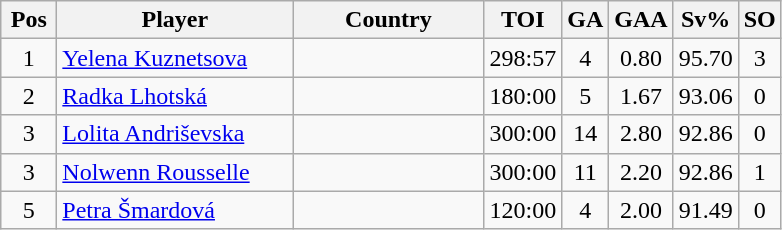<table class="wikitable sortable" style="text-align: center;">
<tr>
<th width=30>Pos</th>
<th width=150>Player</th>
<th width=120>Country</th>
<th width=20>TOI</th>
<th width=20>GA</th>
<th width=20>GAA</th>
<th width=20>Sv%</th>
<th width=20>SO</th>
</tr>
<tr>
<td>1</td>
<td align=left><a href='#'>Yelena Kuznetsova</a></td>
<td align=left></td>
<td>298:57</td>
<td>4</td>
<td>0.80</td>
<td>95.70</td>
<td>3</td>
</tr>
<tr>
<td>2</td>
<td align=left><a href='#'>Radka Lhotská</a></td>
<td align=left></td>
<td>180:00</td>
<td>5</td>
<td>1.67</td>
<td>93.06</td>
<td>0</td>
</tr>
<tr>
<td>3</td>
<td align=left><a href='#'>Lolita Andriševska</a></td>
<td align=left></td>
<td>300:00</td>
<td>14</td>
<td>2.80</td>
<td>92.86</td>
<td>0</td>
</tr>
<tr>
<td>3</td>
<td align=left><a href='#'>Nolwenn Rousselle</a></td>
<td align=left></td>
<td>300:00</td>
<td>11</td>
<td>2.20</td>
<td>92.86</td>
<td>1</td>
</tr>
<tr>
<td>5</td>
<td align=left><a href='#'>Petra Šmardová</a></td>
<td align=left></td>
<td>120:00</td>
<td>4</td>
<td>2.00</td>
<td>91.49</td>
<td>0</td>
</tr>
</table>
